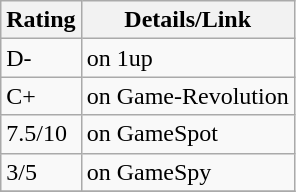<table class="wikitable">
<tr>
<th>Rating</th>
<th>Details/Link</th>
</tr>
<tr>
<td>D-</td>
<td> on 1up</td>
</tr>
<tr>
<td>C+</td>
<td> on Game-Revolution</td>
</tr>
<tr>
<td>7.5/10</td>
<td> on GameSpot</td>
</tr>
<tr>
<td>3/5</td>
<td> on GameSpy</td>
</tr>
<tr>
</tr>
</table>
